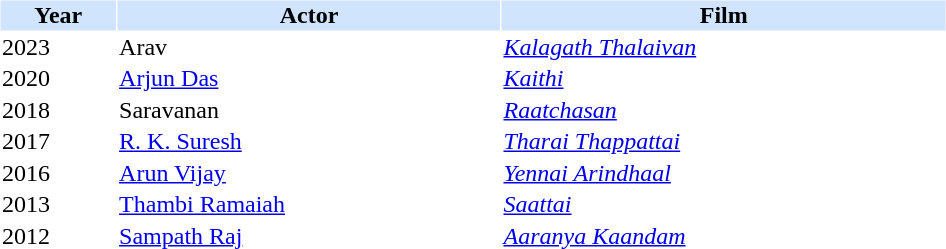<table cellspacing="1" cellpadding="1" border="0" width="50%">
<tr bgcolor="#d1e4fd">
<th>Year</th>
<th>Actor</th>
<th>Film</th>
</tr>
<tr>
<td>2023</td>
<td>Arav</td>
<td><em><a href='#'>Kalagath Thalaivan</a></em></td>
</tr>
<tr>
<td>2020</td>
<td><a href='#'>Arjun Das</a></td>
<td><em><a href='#'>Kaithi</a></em></td>
</tr>
<tr>
<td>2018</td>
<td>Saravanan</td>
<td><em><a href='#'>Raatchasan</a></em></td>
</tr>
<tr>
<td>2017</td>
<td><a href='#'>R. K. Suresh</a></td>
<td><em><a href='#'>Tharai Thappattai</a></em></td>
</tr>
<tr>
<td>2016</td>
<td><a href='#'>Arun Vijay</a></td>
<td><em><a href='#'>Yennai Arindhaal</a></em></td>
</tr>
<tr>
<td>2013</td>
<td><a href='#'>Thambi Ramaiah</a></td>
<td><em><a href='#'>Saattai</a></em></td>
</tr>
<tr>
<td>2012</td>
<td><a href='#'>Sampath Raj</a></td>
<td><em><a href='#'>Aaranya Kaandam</a></em></td>
</tr>
</table>
